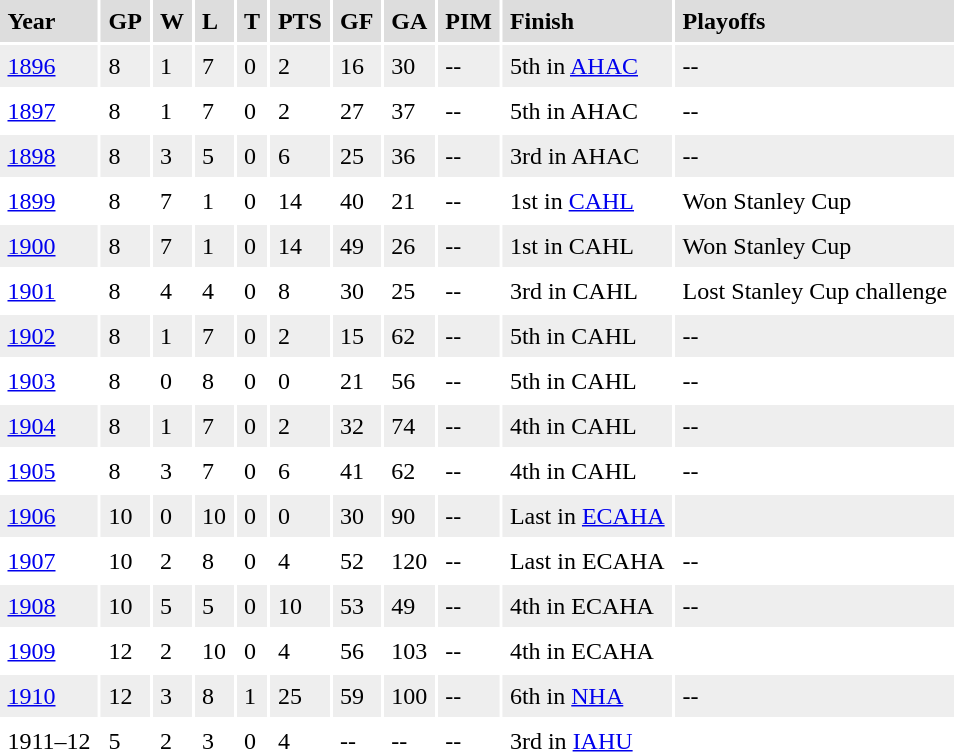<table cellpadding=5>
<tr bgcolor="#dddddd">
<td><strong>Year</strong></td>
<td><strong>GP</strong></td>
<td><strong>W</strong></td>
<td><strong>L</strong></td>
<td><strong>T</strong></td>
<td><strong>PTS</strong></td>
<td><strong>GF</strong></td>
<td><strong>GA</strong></td>
<td><strong>PIM</strong></td>
<td><strong>Finish</strong></td>
<td><strong>Playoffs</strong></td>
</tr>
<tr bgcolor="#eeeeee">
<td><a href='#'>1896</a></td>
<td>8</td>
<td>1</td>
<td>7</td>
<td>0</td>
<td>2</td>
<td>16</td>
<td>30</td>
<td>--</td>
<td>5th in <a href='#'>AHAC</a></td>
<td>--</td>
</tr>
<tr>
<td><a href='#'>1897</a></td>
<td>8</td>
<td>1</td>
<td>7</td>
<td>0</td>
<td>2</td>
<td>27</td>
<td>37</td>
<td>--</td>
<td>5th in AHAC</td>
<td>--</td>
</tr>
<tr bgcolor="#eeeeee">
<td><a href='#'>1898</a></td>
<td>8</td>
<td>3</td>
<td>5</td>
<td>0</td>
<td>6</td>
<td>25</td>
<td>36</td>
<td>--</td>
<td>3rd in AHAC</td>
<td>--</td>
</tr>
<tr>
<td><a href='#'>1899</a></td>
<td>8</td>
<td>7</td>
<td>1</td>
<td>0</td>
<td>14</td>
<td>40</td>
<td>21</td>
<td>--</td>
<td>1st in <a href='#'>CAHL</a></td>
<td>Won Stanley Cup</td>
</tr>
<tr bgcolor="#eeeeee">
<td><a href='#'>1900</a></td>
<td>8</td>
<td>7</td>
<td>1</td>
<td>0</td>
<td>14</td>
<td>49</td>
<td>26</td>
<td>--</td>
<td>1st in CAHL</td>
<td>Won Stanley Cup</td>
</tr>
<tr>
<td><a href='#'>1901</a></td>
<td>8</td>
<td>4</td>
<td>4</td>
<td>0</td>
<td>8</td>
<td>30</td>
<td>25</td>
<td>--</td>
<td>3rd in CAHL</td>
<td>Lost Stanley Cup challenge</td>
</tr>
<tr bgcolor="#eeeeee">
<td><a href='#'>1902</a></td>
<td>8</td>
<td>1</td>
<td>7</td>
<td>0</td>
<td>2</td>
<td>15</td>
<td>62</td>
<td>--</td>
<td>5th in CAHL</td>
<td>--</td>
</tr>
<tr>
<td><a href='#'>1903</a></td>
<td>8</td>
<td>0</td>
<td>8</td>
<td>0</td>
<td>0</td>
<td>21</td>
<td>56</td>
<td>--</td>
<td>5th in CAHL</td>
<td>--</td>
</tr>
<tr bgcolor="#eeeeee">
<td><a href='#'>1904</a></td>
<td>8</td>
<td>1</td>
<td>7</td>
<td>0</td>
<td>2</td>
<td>32</td>
<td>74</td>
<td>--</td>
<td>4th in CAHL</td>
<td>--</td>
</tr>
<tr>
<td><a href='#'>1905</a></td>
<td>8</td>
<td>3</td>
<td>7</td>
<td>0</td>
<td>6</td>
<td>41</td>
<td>62</td>
<td>--</td>
<td>4th in CAHL</td>
<td>--</td>
</tr>
<tr bgcolor="#eeeeee">
<td><a href='#'>1906</a></td>
<td>10</td>
<td>0</td>
<td>10</td>
<td>0</td>
<td>0</td>
<td>30</td>
<td>90</td>
<td>--</td>
<td>Last in <a href='#'>ECAHA</a></td>
<td></td>
</tr>
<tr>
<td><a href='#'>1907</a></td>
<td>10</td>
<td>2</td>
<td>8</td>
<td>0</td>
<td>4</td>
<td>52</td>
<td>120</td>
<td>--</td>
<td>Last in ECAHA</td>
<td>--</td>
</tr>
<tr bgcolor="#eeeeee">
<td><a href='#'>1908</a></td>
<td>10</td>
<td>5</td>
<td>5</td>
<td>0</td>
<td>10</td>
<td>53</td>
<td>49</td>
<td>--</td>
<td>4th in ECAHA</td>
<td>--</td>
</tr>
<tr>
<td><a href='#'>1909</a></td>
<td>12</td>
<td>2</td>
<td>10</td>
<td>0</td>
<td>4</td>
<td>56</td>
<td>103</td>
<td>--</td>
<td>4th in ECAHA</td>
<td></td>
</tr>
<tr bgcolor="#eeeeee">
<td><a href='#'>1910</a></td>
<td>12</td>
<td>3</td>
<td>8</td>
<td>1</td>
<td>25</td>
<td>59</td>
<td>100</td>
<td>--</td>
<td>6th in <a href='#'>NHA</a></td>
<td>--</td>
</tr>
<tr>
<td>1911–12</td>
<td>5</td>
<td>2</td>
<td>3</td>
<td>0</td>
<td>4</td>
<td>--</td>
<td>--</td>
<td>--</td>
<td>3rd in <a href='#'>IAHU</a></td>
<td></td>
</tr>
<tr>
</tr>
</table>
